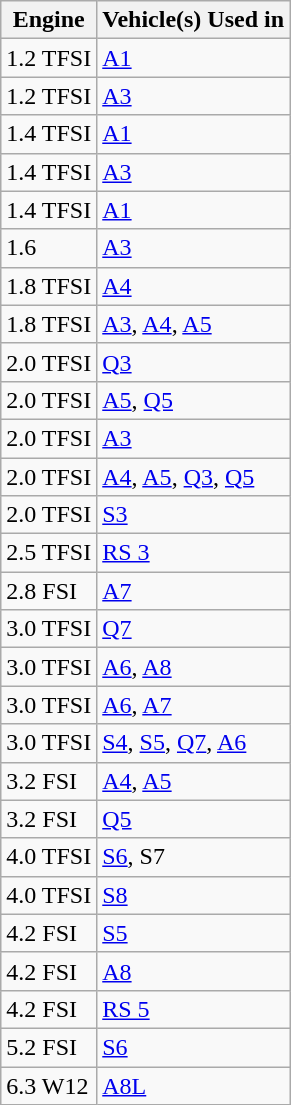<table class="wikitable">
<tr>
<th>Engine</th>
<th>Vehicle(s) Used in</th>
</tr>
<tr>
<td>1.2 TFSI </td>
<td><a href='#'>A1</a></td>
</tr>
<tr>
<td>1.2 TFSI </td>
<td><a href='#'>A3</a></td>
</tr>
<tr>
<td>1.4 TFSI </td>
<td><a href='#'>A1</a></td>
</tr>
<tr>
<td>1.4 TFSI </td>
<td><a href='#'>A3</a></td>
</tr>
<tr>
<td>1.4 TFSI </td>
<td><a href='#'>A1</a></td>
</tr>
<tr>
<td>1.6 </td>
<td><a href='#'>A3</a></td>
</tr>
<tr>
<td>1.8 TFSI </td>
<td><a href='#'>A4</a></td>
</tr>
<tr>
<td>1.8 TFSI </td>
<td><a href='#'>A3</a>, <a href='#'>A4</a>, <a href='#'>A5</a></td>
</tr>
<tr>
<td>2.0 TFSI </td>
<td><a href='#'>Q3</a></td>
</tr>
<tr>
<td>2.0 TFSI </td>
<td><a href='#'>A5</a>, <a href='#'>Q5</a></td>
</tr>
<tr>
<td>2.0 TFSI </td>
<td><a href='#'>A3</a></td>
</tr>
<tr>
<td>2.0 TFSI </td>
<td><a href='#'>A4</a>, <a href='#'>A5</a>, <a href='#'>Q3</a>, <a href='#'>Q5</a></td>
</tr>
<tr>
<td>2.0 TFSI </td>
<td><a href='#'>S3</a></td>
</tr>
<tr>
<td>2.5 TFSI </td>
<td><a href='#'>RS 3</a></td>
</tr>
<tr>
<td>2.8 FSI </td>
<td><a href='#'>A7</a></td>
</tr>
<tr>
<td>3.0 TFSI </td>
<td><a href='#'>Q7</a></td>
</tr>
<tr>
<td>3.0 TFSI </td>
<td><a href='#'>A6</a>, <a href='#'>A8</a></td>
</tr>
<tr>
<td>3.0 TFSI </td>
<td><a href='#'>A6</a>, <a href='#'>A7</a></td>
</tr>
<tr>
<td>3.0 TFSI </td>
<td><a href='#'>S4</a>, <a href='#'>S5</a>, <a href='#'>Q7</a>, <a href='#'>A6</a></td>
</tr>
<tr>
<td>3.2 FSI </td>
<td><a href='#'>A4</a>, <a href='#'>A5</a></td>
</tr>
<tr>
<td>3.2 FSI </td>
<td><a href='#'>Q5</a></td>
</tr>
<tr>
<td>4.0 TFSI </td>
<td><a href='#'>S6</a>, S7</td>
</tr>
<tr>
<td>4.0 TFSI </td>
<td><a href='#'>S8</a></td>
</tr>
<tr>
<td>4.2 FSI </td>
<td><a href='#'>S5</a></td>
</tr>
<tr>
<td>4.2 FSI </td>
<td><a href='#'>A8</a></td>
</tr>
<tr>
<td>4.2 FSI </td>
<td><a href='#'>RS 5</a></td>
</tr>
<tr>
<td>5.2 FSI </td>
<td><a href='#'>S6</a></td>
</tr>
<tr>
<td>6.3 W12 </td>
<td><a href='#'>A8L</a></td>
</tr>
</table>
